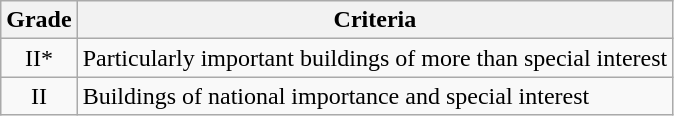<table class="wikitable">
<tr>
<th>Grade</th>
<th>Criteria</th>
</tr>
<tr>
<td align="center" >II*</td>
<td>Particularly important buildings of more than special interest</td>
</tr>
<tr>
<td align="center" >II</td>
<td>Buildings of national importance and special interest</td>
</tr>
</table>
